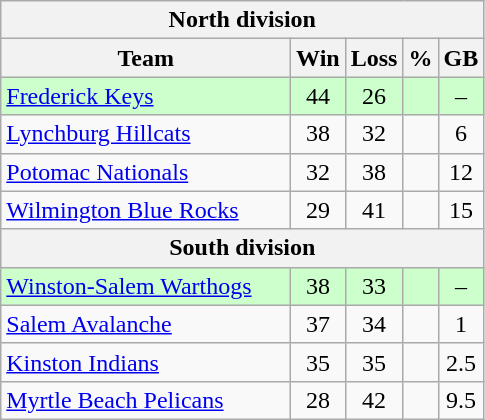<table class="wikitable">
<tr>
<th colspan="5">North division</th>
</tr>
<tr>
<th width="60%">Team</th>
<th>Win</th>
<th>Loss</th>
<th>%</th>
<th>GB</th>
</tr>
<tr align=center bgcolor=ccffcc>
<td align=left><a href='#'>Frederick Keys</a></td>
<td>44</td>
<td>26</td>
<td></td>
<td>–</td>
</tr>
<tr align=center>
<td align=left><a href='#'>Lynchburg Hillcats</a></td>
<td>38</td>
<td>32</td>
<td></td>
<td>6</td>
</tr>
<tr align=center>
<td align=left><a href='#'>Potomac Nationals</a></td>
<td>32</td>
<td>38</td>
<td></td>
<td>12</td>
</tr>
<tr align=center>
<td align=left><a href='#'>Wilmington Blue Rocks</a></td>
<td>29</td>
<td>41</td>
<td></td>
<td>15</td>
</tr>
<tr>
<th colspan="5">South division</th>
</tr>
<tr align=center bgcolor=ccffcc>
<td align=left><a href='#'>Winston-Salem Warthogs</a></td>
<td>38</td>
<td>33</td>
<td></td>
<td>–</td>
</tr>
<tr align=center>
<td align=left><a href='#'>Salem Avalanche</a></td>
<td>37</td>
<td>34</td>
<td></td>
<td>1</td>
</tr>
<tr align=center>
<td align=left><a href='#'>Kinston Indians</a></td>
<td>35</td>
<td>35</td>
<td></td>
<td>2.5</td>
</tr>
<tr align=center>
<td align=left><a href='#'>Myrtle Beach Pelicans</a></td>
<td>28</td>
<td>42</td>
<td></td>
<td>9.5</td>
</tr>
</table>
